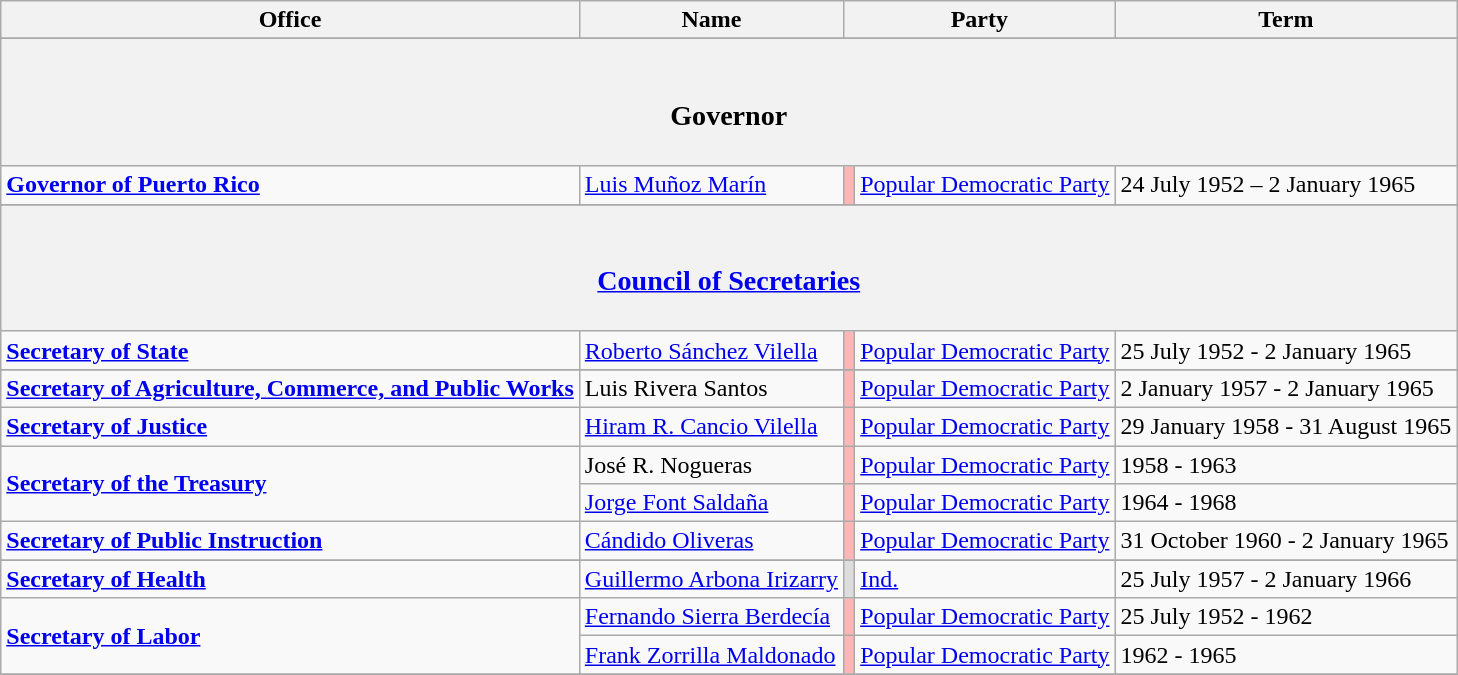<table class="wikitable">
<tr>
<th>Office</th>
<th>Name</th>
<th colspan="2">Party</th>
<th>Term</th>
</tr>
<tr>
</tr>
<tr>
<th colspan="9"><br><h3>Governor</h3></th>
</tr>
<tr>
<td rowspan="1"><strong><a href='#'>Governor of Puerto Rico</a></strong><br></td>
<td><a href='#'>Luis Muñoz Marín</a></td>
<td style="background-color:#FFB6B6"></td>
<td><a href='#'>Popular Democratic Party</a></td>
<td>24 July 1952 – 2 January 1965</td>
</tr>
<tr>
</tr>
<tr>
<th colspan="9"><br><h3><a href='#'>Council of Secretaries</a></h3></th>
</tr>
<tr>
<td rowspan="1"><strong><a href='#'>Secretary of State</a></strong><br></td>
<td><a href='#'>Roberto Sánchez Vilella</a></td>
<td style="background-color:#FFB6B6"></td>
<td><a href='#'>Popular Democratic Party</a></td>
<td>25 July 1952 - 2 January 1965</td>
</tr>
<tr>
</tr>
<tr>
<td rowspan="1"><strong><a href='#'>Secretary of Agriculture, Commerce, and Public Works</a></strong><br></td>
<td>Luis Rivera Santos </td>
<td style="background-color:#FFB6B6"></td>
<td><a href='#'>Popular Democratic Party</a></td>
<td>2 January 1957 - 2 January 1965</td>
</tr>
<tr>
<td rowspan="1"><strong><a href='#'>Secretary of Justice</a></strong><br></td>
<td><a href='#'>Hiram R. Cancio Vilella</a></td>
<td style="background-color:#FFB6B6"></td>
<td><a href='#'>Popular Democratic Party</a></td>
<td>29 January 1958 - 31 August 1965</td>
</tr>
<tr>
<td rowspan="2"><strong><a href='#'>Secretary of the Treasury</a></strong><br></td>
<td>José R. Nogueras </td>
<td style="background-color:#FFB6B6"></td>
<td><a href='#'>Popular Democratic Party</a></td>
<td>1958 - 1963</td>
</tr>
<tr>
<td><a href='#'>Jorge Font Saldaña</a></td>
<td style="background-color:#FFB6B6"></td>
<td><a href='#'>Popular Democratic Party</a></td>
<td>1964 - 1968</td>
</tr>
<tr>
<td rowspan="1"><strong><a href='#'>Secretary of Public Instruction</a></strong><br></td>
<td><a href='#'>Cándido Oliveras</a></td>
<td style="background-color:#FFB6B6"></td>
<td><a href='#'>Popular Democratic Party</a></td>
<td>31 October 1960 - 2 January 1965</td>
</tr>
<tr>
</tr>
<tr>
<td rowspan="1"><strong><a href='#'>Secretary of Health</a></strong><br></td>
<td><a href='#'>Guillermo Arbona Irizarry</a></td>
<td style="background-color:#DDDDDD"></td>
<td><a href='#'>Ind.</a></td>
<td>25 July 1957 - 2 January 1966</td>
</tr>
<tr>
<td rowspan="2"><strong><a href='#'>Secretary of Labor</a></strong><br></td>
<td><a href='#'>Fernando Sierra Berdecía</a></td>
<td style="background-color:#FFB6B6"></td>
<td><a href='#'>Popular Democratic Party</a></td>
<td>25 July 1952 - 1962</td>
</tr>
<tr>
<td><a href='#'>Frank Zorrilla Maldonado</a></td>
<td style="background-color:#FFB6B6"></td>
<td><a href='#'>Popular Democratic Party</a></td>
<td>1962 - 1965</td>
</tr>
<tr>
</tr>
</table>
